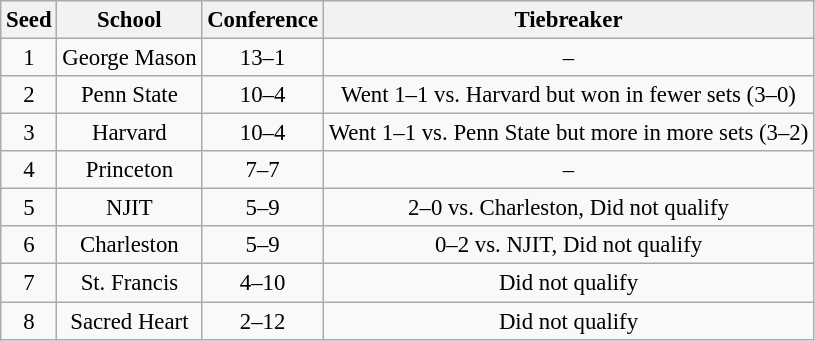<table class="wikitable" style="white-space:nowrap; font-size:95%;text-align:center">
<tr>
<th>Seed</th>
<th>School</th>
<th>Conference</th>
<th>Tiebreaker</th>
</tr>
<tr>
<td>1</td>
<td>George Mason</td>
<td>13–1</td>
<td>–</td>
</tr>
<tr>
<td>2</td>
<td>Penn State</td>
<td>10–4</td>
<td>Went 1–1 vs. Harvard but won in fewer sets (3–0)</td>
</tr>
<tr>
<td>3</td>
<td>Harvard</td>
<td>10–4</td>
<td>Went 1–1 vs. Penn State but more in more sets (3–2)</td>
</tr>
<tr>
<td>4</td>
<td>Princeton</td>
<td>7–7</td>
<td>–</td>
</tr>
<tr>
<td>5</td>
<td>NJIT</td>
<td>5–9</td>
<td>2–0 vs. Charleston, Did not qualify</td>
</tr>
<tr>
<td>6</td>
<td>Charleston</td>
<td>5–9</td>
<td>0–2 vs. NJIT, Did not qualify</td>
</tr>
<tr>
<td>7</td>
<td>St. Francis</td>
<td>4–10</td>
<td>Did not qualify</td>
</tr>
<tr>
<td>8</td>
<td>Sacred Heart</td>
<td>2–12</td>
<td>Did not qualify</td>
</tr>
</table>
